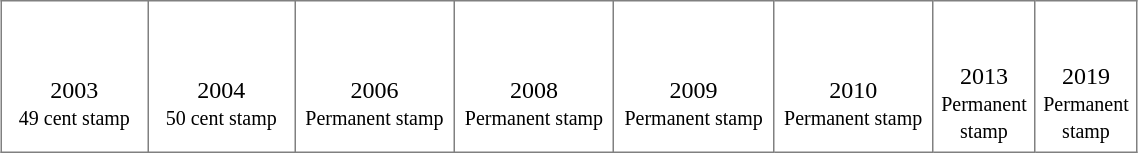<table cellpadding="5" class="toccolours" style="border-collapse:collapse; margin:0 auto; text-align:center;width:60%;" border="1">
<tr>
<td style="width:16.66666666%;"><br><br>2003<br><small>49 cent stamp</small></td>
<td style="width:16.66666666%;"><br><br>2004<br><small>50 cent stamp</small></td>
<td style="width:16.66666666%;"><br><br>2006<br><small>Permanent stamp</small></td>
<td style="width:16.66666666%;"><br><br>2008<br><small>Permanent stamp</small></td>
<td style="width:16.66666666%;"><br><br>2009<br><small>Permanent stamp</small></td>
<td style="width:16.66666666%;"><br><br>2010<br><small>Permanent stamp</small></td>
<td style="width:16.66666666%;"><br><br>2013<br><small>Permanent stamp</small></td>
<td style="width:16.66666666%;"><br><br>2019<br><small>Permanent stamp</small></td>
</tr>
</table>
